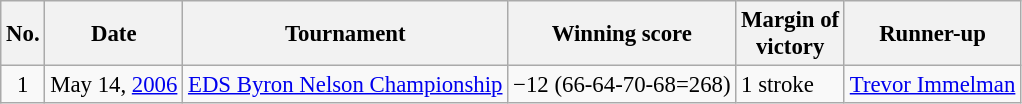<table class="wikitable" style="font-size:95%;">
<tr>
<th>No.</th>
<th>Date</th>
<th>Tournament</th>
<th>Winning score</th>
<th>Margin of<br>victory</th>
<th>Runner-up</th>
</tr>
<tr>
<td align=center>1</td>
<td>May 14, <a href='#'>2006</a></td>
<td><a href='#'>EDS Byron Nelson Championship</a></td>
<td>−12 (66-64-70-68=268)</td>
<td>1 stroke</td>
<td> <a href='#'>Trevor Immelman</a></td>
</tr>
</table>
